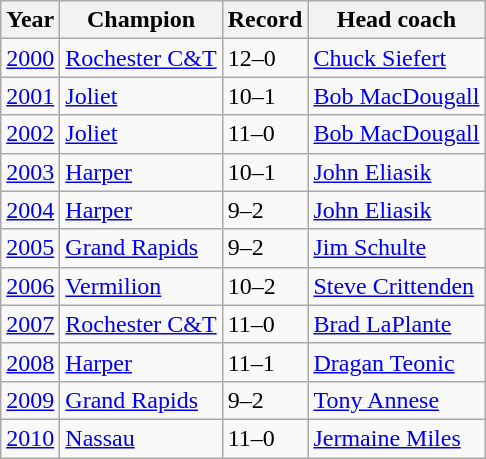<table class="wikitable sortable">
<tr>
<th>Year</th>
<th>Champion</th>
<th>Record</th>
<th>Head coach</th>
</tr>
<tr>
<td><a href='#'>2000</a></td>
<td><a href='#'>Rochester C&T</a></td>
<td>12–0</td>
<td><a href='#'>Chuck Siefert</a></td>
</tr>
<tr>
<td><a href='#'>2001</a></td>
<td><a href='#'>Joliet</a></td>
<td>10–1</td>
<td><a href='#'>Bob MacDougall</a></td>
</tr>
<tr>
<td><a href='#'>2002</a></td>
<td><a href='#'>Joliet</a></td>
<td>11–0</td>
<td><a href='#'>Bob MacDougall</a></td>
</tr>
<tr>
<td><a href='#'>2003</a></td>
<td><a href='#'>Harper</a></td>
<td>10–1</td>
<td><a href='#'>John Eliasik</a></td>
</tr>
<tr>
<td><a href='#'>2004</a></td>
<td><a href='#'>Harper</a></td>
<td>9–2</td>
<td><a href='#'>John Eliasik</a></td>
</tr>
<tr>
<td><a href='#'>2005</a></td>
<td><a href='#'>Grand Rapids</a></td>
<td>9–2</td>
<td><a href='#'>Jim Schulte</a></td>
</tr>
<tr>
<td><a href='#'>2006</a></td>
<td><a href='#'>Vermilion</a></td>
<td>10–2</td>
<td><a href='#'>Steve Crittenden</a></td>
</tr>
<tr>
<td><a href='#'>2007</a></td>
<td><a href='#'>Rochester C&T</a></td>
<td>11–0</td>
<td><a href='#'>Brad LaPlante</a></td>
</tr>
<tr>
<td><a href='#'>2008</a></td>
<td><a href='#'>Harper</a></td>
<td>11–1</td>
<td><a href='#'>Dragan Teonic</a></td>
</tr>
<tr>
<td><a href='#'>2009</a></td>
<td><a href='#'>Grand Rapids</a></td>
<td>9–2</td>
<td><a href='#'>Tony Annese</a></td>
</tr>
<tr>
<td><a href='#'>2010</a></td>
<td><a href='#'>Nassau</a></td>
<td>11–0</td>
<td><a href='#'>Jermaine Miles</a></td>
</tr>
</table>
